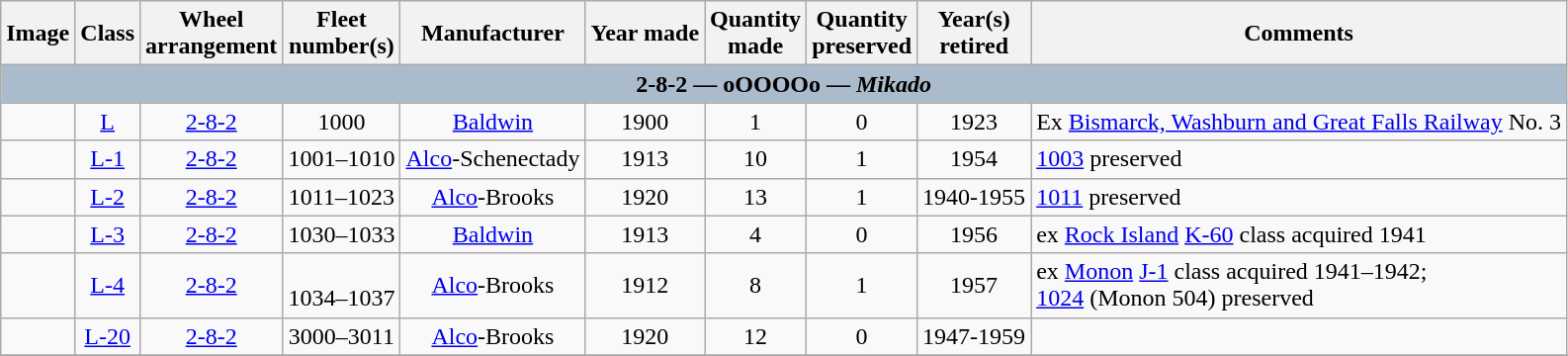<table class="wikitable" style="text-align:center">
<tr>
<th>Image</th>
<th>Class</th>
<th>Wheel<br>arrangement</th>
<th>Fleet<br>number(s)</th>
<th>Manufacturer</th>
<th>Year made</th>
<th>Quantity<br>made</th>
<th>Quantity<br>preserved</th>
<th>Year(s)<br>retired</th>
<th>Comments</th>
</tr>
<tr style="Background:#AABBCC; font-weight:bold">
<td colspan=10>2-8-2 — oOOOOo — <em>Mikado</em></td>
</tr>
<tr>
<td></td>
<td><a href='#'>L</a></td>
<td><a href='#'>2-8-2</a></td>
<td>1000</td>
<td><a href='#'>Baldwin</a></td>
<td>1900</td>
<td>1</td>
<td>0</td>
<td>1923</td>
<td style="text-align:left">Ex <a href='#'>Bismarck, Washburn and Great Falls Railway</a> No. 3</td>
</tr>
<tr>
<td></td>
<td><a href='#'>L-1</a></td>
<td><a href='#'>2-8-2</a></td>
<td>1001–1010</td>
<td><a href='#'>Alco</a>-Schenectady</td>
<td>1913</td>
<td>10</td>
<td>1</td>
<td>1954</td>
<td style="text-align:left"><a href='#'>1003</a> preserved</td>
</tr>
<tr>
<td></td>
<td><a href='#'>L-2</a></td>
<td><a href='#'>2-8-2</a></td>
<td>1011–1023</td>
<td><a href='#'>Alco</a>-Brooks</td>
<td>1920</td>
<td>13</td>
<td>1</td>
<td>1940-1955</td>
<td style="text-align:left"><a href='#'>1011</a> preserved</td>
</tr>
<tr>
<td></td>
<td><a href='#'>L-3</a></td>
<td><a href='#'>2-8-2</a></td>
<td>1030–1033</td>
<td><a href='#'>Baldwin</a></td>
<td>1913</td>
<td>4</td>
<td>0</td>
<td>1956</td>
<td style="text-align:left">ex <a href='#'>Rock Island</a> <a href='#'>K-60</a> class acquired 1941</td>
</tr>
<tr>
<td></td>
<td><a href='#'>L-4</a></td>
<td><a href='#'>2-8-2</a></td>
<td><br>1034–1037</td>
<td><a href='#'>Alco</a>-Brooks</td>
<td>1912</td>
<td>8</td>
<td>1</td>
<td>1957</td>
<td style="text-align:left">ex <a href='#'>Monon</a> <a href='#'>J-1</a> class acquired 1941–1942;<br><a href='#'>1024</a> (Monon 504) preserved</td>
</tr>
<tr>
<td></td>
<td><a href='#'>L-20</a></td>
<td><a href='#'>2-8-2</a></td>
<td>3000–3011</td>
<td><a href='#'>Alco</a>-Brooks</td>
<td>1920</td>
<td>12</td>
<td>0</td>
<td>1947-1959</td>
<td style="text-align:left"></td>
</tr>
<tr>
</tr>
</table>
